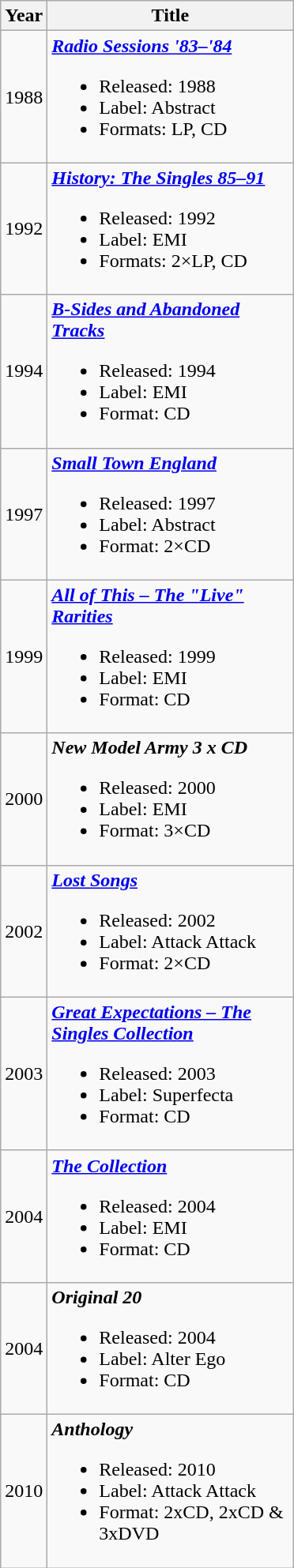<table class="wikitable">
<tr>
<th>Year</th>
<th width="200">Title</th>
</tr>
<tr align="center">
<td>1988</td>
<td align="left"><strong><em><a href='#'>Radio Sessions '83–'84</a></em></strong><br><ul><li>Released: 1988</li><li>Label: Abstract</li><li>Formats: LP, CD</li></ul></td>
</tr>
<tr align="center">
<td>1992</td>
<td align="left"><strong><em><a href='#'>History: The Singles 85–91</a></em></strong><br><ul><li>Released: 1992</li><li>Label: EMI</li><li>Formats: 2×LP, CD</li></ul></td>
</tr>
<tr align="center">
<td>1994</td>
<td align="left"><strong><em><a href='#'>B-Sides and Abandoned Tracks</a></em></strong><br><ul><li>Released: 1994</li><li>Label: EMI</li><li>Format: CD</li></ul></td>
</tr>
<tr align="center">
<td>1997</td>
<td align="left"><strong><em><a href='#'>Small Town England</a></em></strong><br><ul><li>Released: 1997</li><li>Label: Abstract</li><li>Format: 2×CD</li></ul></td>
</tr>
<tr align="center">
<td>1999</td>
<td align="left"><strong><em><a href='#'>All of This – The "Live" Rarities</a></em></strong><br><ul><li>Released: 1999</li><li>Label: EMI</li><li>Format: CD</li></ul></td>
</tr>
<tr align="center">
<td>2000</td>
<td align="left"><strong><em>New Model Army 3 x CD</em></strong><br><ul><li>Released: 2000</li><li>Label: EMI</li><li>Format: 3×CD</li></ul></td>
</tr>
<tr align="center">
<td>2002</td>
<td align="left"><strong><em><a href='#'>Lost Songs</a></em></strong><br><ul><li>Released: 2002</li><li>Label: Attack Attack</li><li>Format: 2×CD</li></ul></td>
</tr>
<tr align="center">
<td>2003</td>
<td align="left"><strong><em><a href='#'>Great Expectations – The Singles Collection</a></em></strong><br><ul><li>Released: 2003</li><li>Label: Superfecta</li><li>Format: CD</li></ul></td>
</tr>
<tr align="center">
<td>2004</td>
<td align="left"><strong><em><a href='#'>The Collection</a></em></strong><br><ul><li>Released: 2004</li><li>Label: EMI</li><li>Format: CD</li></ul></td>
</tr>
<tr align="center">
<td>2004</td>
<td align="left"><strong><em>Original 20</em></strong><br><ul><li>Released: 2004</li><li>Label: Alter Ego</li><li>Format: CD</li></ul></td>
</tr>
<tr align="center">
<td>2010</td>
<td align="left"><strong><em>Anthology</em></strong><br><ul><li>Released: 2010</li><li>Label: Attack Attack</li><li>Format: 2xCD, 2xCD & 3xDVD</li></ul></td>
</tr>
</table>
